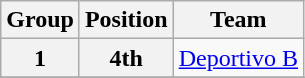<table class="wikitable">
<tr>
<th>Group</th>
<th>Position</th>
<th>Team</th>
</tr>
<tr>
<th>1</th>
<th>4th</th>
<td><a href='#'>Deportivo B</a></td>
</tr>
<tr>
</tr>
</table>
